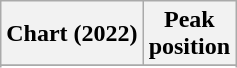<table class="wikitable sortable plainrowheaders" style="text-align:center">
<tr>
<th scope="col">Chart (2022)</th>
<th scope="col">Peak<br>position</th>
</tr>
<tr>
</tr>
<tr>
</tr>
<tr>
</tr>
<tr>
</tr>
<tr>
</tr>
</table>
